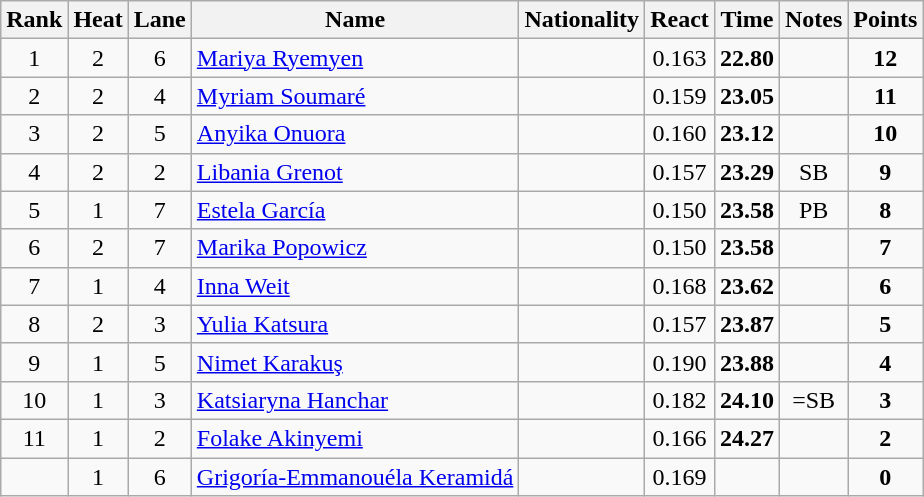<table class="wikitable sortable" style="text-align:center">
<tr>
<th>Rank</th>
<th>Heat</th>
<th>Lane</th>
<th>Name</th>
<th>Nationality</th>
<th>React</th>
<th>Time</th>
<th>Notes</th>
<th>Points</th>
</tr>
<tr>
<td>1</td>
<td>2</td>
<td>6</td>
<td align=left><a href='#'>Mariya Ryemyen</a></td>
<td align=left></td>
<td>0.163</td>
<td><strong>22.80</strong></td>
<td></td>
<td><strong>12</strong></td>
</tr>
<tr>
<td>2</td>
<td>2</td>
<td>4</td>
<td align=left><a href='#'>Myriam Soumaré</a></td>
<td align=left></td>
<td>0.159</td>
<td><strong>23.05</strong></td>
<td></td>
<td><strong>11</strong></td>
</tr>
<tr>
<td>3</td>
<td>2</td>
<td>5</td>
<td align=left><a href='#'>Anyika Onuora</a></td>
<td align=left></td>
<td>0.160</td>
<td><strong>23.12</strong></td>
<td></td>
<td><strong>10</strong></td>
</tr>
<tr>
<td>4</td>
<td>2</td>
<td>2</td>
<td align=left><a href='#'>Libania Grenot</a></td>
<td align=left></td>
<td>0.157</td>
<td><strong>23.29</strong></td>
<td>SB</td>
<td><strong>9</strong></td>
</tr>
<tr>
<td>5</td>
<td>1</td>
<td>7</td>
<td align=left><a href='#'>Estela García</a></td>
<td align=left></td>
<td>0.150</td>
<td><strong>23.58</strong></td>
<td>PB</td>
<td><strong>8</strong></td>
</tr>
<tr>
<td>6</td>
<td>2</td>
<td>7</td>
<td align=left><a href='#'>Marika Popowicz</a></td>
<td align=left></td>
<td>0.150</td>
<td><strong>23.58</strong></td>
<td></td>
<td><strong>7</strong></td>
</tr>
<tr>
<td>7</td>
<td>1</td>
<td>4</td>
<td align=left><a href='#'>Inna Weit</a></td>
<td align=left></td>
<td>0.168</td>
<td><strong>23.62</strong></td>
<td></td>
<td><strong>6</strong></td>
</tr>
<tr>
<td>8</td>
<td>2</td>
<td>3</td>
<td align=left><a href='#'>Yulia Katsura</a></td>
<td align=left></td>
<td>0.157</td>
<td><strong>23.87</strong></td>
<td></td>
<td><strong>5</strong></td>
</tr>
<tr>
<td>9</td>
<td>1</td>
<td>5</td>
<td align=left><a href='#'>Nimet Karakuş</a></td>
<td align=left></td>
<td>0.190</td>
<td><strong>23.88</strong></td>
<td></td>
<td><strong>4</strong></td>
</tr>
<tr>
<td>10</td>
<td>1</td>
<td>3</td>
<td align=left><a href='#'>Katsiaryna Hanchar</a></td>
<td align=left></td>
<td>0.182</td>
<td><strong>24.10</strong></td>
<td>=SB</td>
<td><strong>3</strong></td>
</tr>
<tr>
<td>11</td>
<td>1</td>
<td>2</td>
<td align=left><a href='#'>Folake Akinyemi</a></td>
<td align=left></td>
<td>0.166</td>
<td><strong>24.27</strong></td>
<td></td>
<td><strong>2</strong></td>
</tr>
<tr>
<td></td>
<td>1</td>
<td>6</td>
<td align=left><a href='#'>Grigoría-Emmanouéla Keramidá</a></td>
<td align=left></td>
<td>0.169</td>
<td><strong></strong></td>
<td></td>
<td><strong>0</strong></td>
</tr>
</table>
